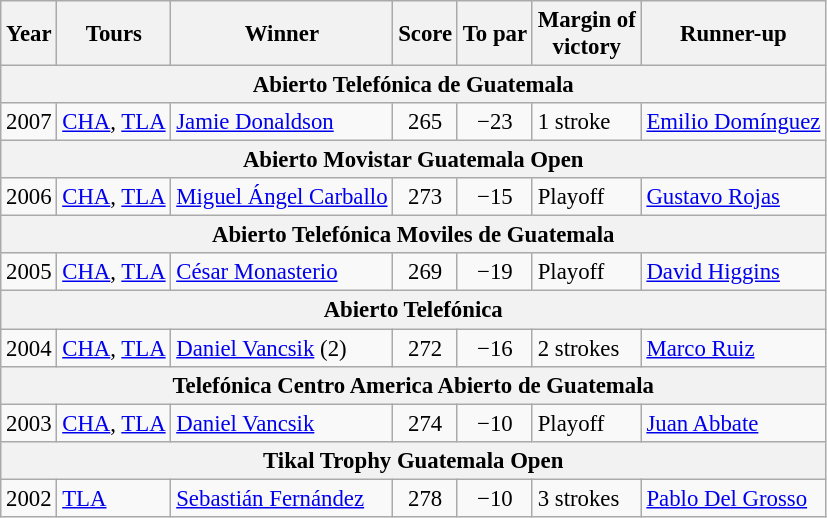<table class=wikitable style=font-size:95%>
<tr>
<th>Year</th>
<th>Tours</th>
<th>Winner</th>
<th>Score</th>
<th>To par</th>
<th>Margin of<br>victory</th>
<th>Runner-up</th>
</tr>
<tr>
<th colspan=7>Abierto Telefónica de Guatemala</th>
</tr>
<tr>
<td>2007</td>
<td><a href='#'>CHA</a>, <a href='#'>TLA</a></td>
<td> <a href='#'>Jamie Donaldson</a></td>
<td align=center>265</td>
<td align=center>−23</td>
<td>1 stroke</td>
<td> <a href='#'>Emilio Domínguez</a></td>
</tr>
<tr>
<th colspan=7>Abierto Movistar Guatemala Open</th>
</tr>
<tr>
<td>2006</td>
<td><a href='#'>CHA</a>, <a href='#'>TLA</a></td>
<td> <a href='#'>Miguel Ángel Carballo</a></td>
<td align=center>273</td>
<td align=center>−15</td>
<td>Playoff</td>
<td> <a href='#'>Gustavo Rojas</a></td>
</tr>
<tr>
<th colspan=7>Abierto Telefónica Moviles de Guatemala</th>
</tr>
<tr>
<td>2005</td>
<td><a href='#'>CHA</a>, <a href='#'>TLA</a></td>
<td> <a href='#'>César Monasterio</a></td>
<td align=center>269</td>
<td align=center>−19</td>
<td>Playoff</td>
<td> <a href='#'>David Higgins</a></td>
</tr>
<tr>
<th colspan=7>Abierto Telefónica</th>
</tr>
<tr>
<td>2004</td>
<td><a href='#'>CHA</a>, <a href='#'>TLA</a></td>
<td> <a href='#'>Daniel Vancsik</a> (2)</td>
<td align=center>272</td>
<td align=center>−16</td>
<td>2 strokes</td>
<td> <a href='#'>Marco Ruiz</a></td>
</tr>
<tr>
<th colspan=7>Telefónica Centro America Abierto de Guatemala</th>
</tr>
<tr>
<td>2003</td>
<td><a href='#'>CHA</a>, <a href='#'>TLA</a></td>
<td> <a href='#'>Daniel Vancsik</a></td>
<td align=center>274</td>
<td align=center>−10</td>
<td>Playoff</td>
<td> <a href='#'>Juan Abbate</a></td>
</tr>
<tr>
<th colspan=7>Tikal Trophy Guatemala Open</th>
</tr>
<tr>
<td>2002</td>
<td><a href='#'>TLA</a></td>
<td> <a href='#'>Sebastián Fernández</a></td>
<td align=center>278</td>
<td align=center>−10</td>
<td>3 strokes</td>
<td> <a href='#'>Pablo Del Grosso</a></td>
</tr>
</table>
